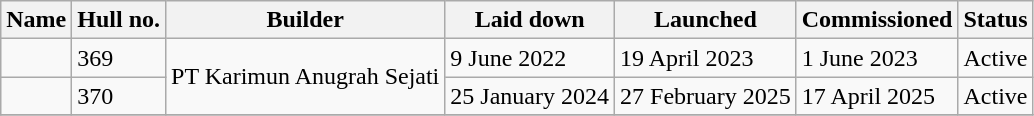<table class="sortable wikitable">
<tr>
<th>Name</th>
<th>Hull no.</th>
<th>Builder</th>
<th>Laid down</th>
<th>Launched</th>
<th>Commissioned</th>
<th>Status</th>
</tr>
<tr>
<td></td>
<td>369</td>
<td rowspan="2">PT Karimun Anugrah Sejati</td>
<td>9 June 2022</td>
<td>19 April 2023</td>
<td>1 June 2023</td>
<td>Active</td>
</tr>
<tr>
<td></td>
<td>370</td>
<td>25 January 2024</td>
<td>27 February 2025</td>
<td>17 April 2025</td>
<td>Active</td>
</tr>
<tr>
</tr>
</table>
